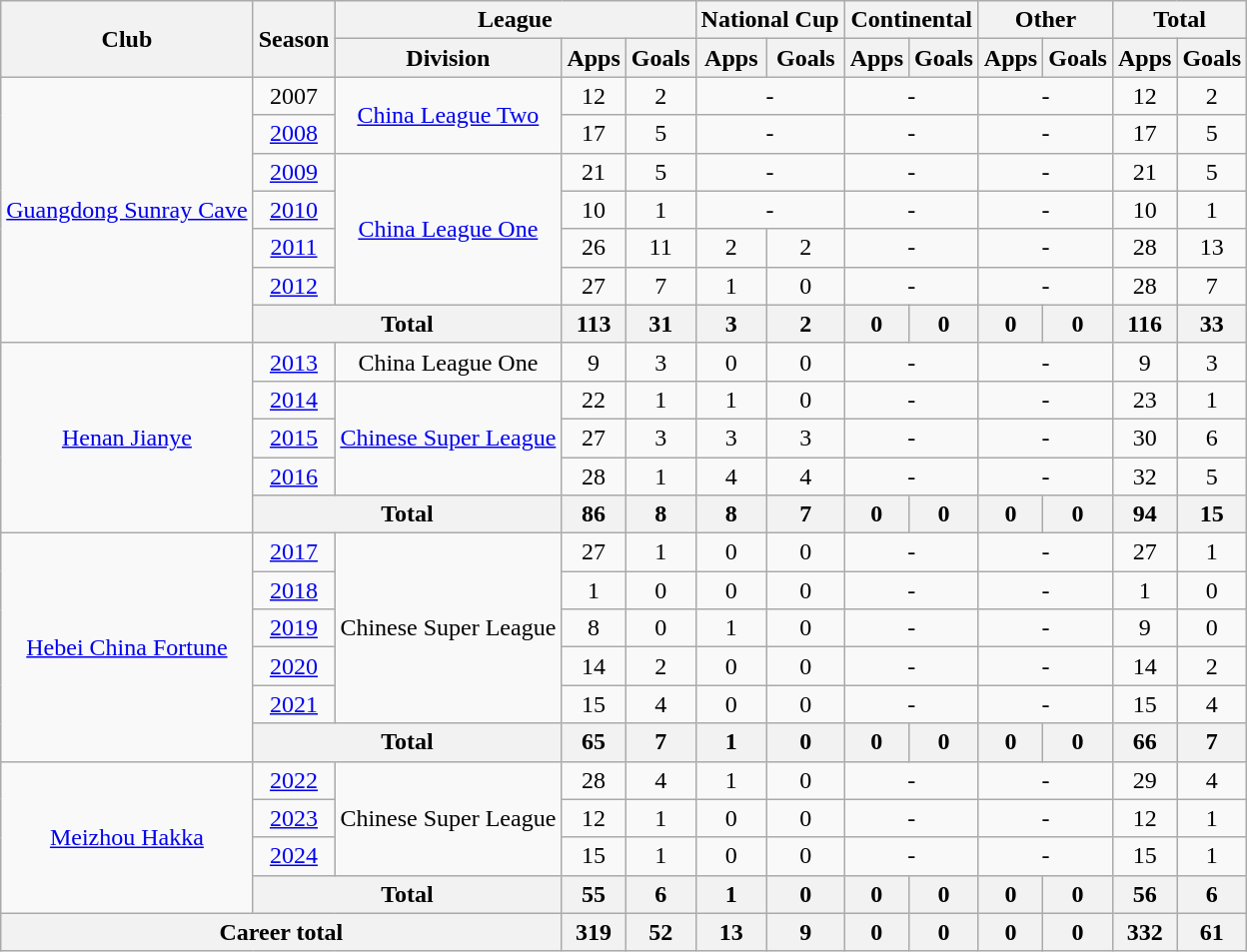<table class="wikitable" style="text-align: center">
<tr>
<th rowspan="2">Club</th>
<th rowspan="2">Season</th>
<th colspan="3">League</th>
<th colspan="2">National Cup</th>
<th colspan="2">Continental</th>
<th colspan="2">Other</th>
<th colspan="2">Total</th>
</tr>
<tr>
<th>Division</th>
<th>Apps</th>
<th>Goals</th>
<th>Apps</th>
<th>Goals</th>
<th>Apps</th>
<th>Goals</th>
<th>Apps</th>
<th>Goals</th>
<th>Apps</th>
<th>Goals</th>
</tr>
<tr>
<td rowspan="7"><a href='#'>Guangdong Sunray Cave</a></td>
<td>2007</td>
<td rowspan="2"><a href='#'>China League Two</a></td>
<td>12</td>
<td>2</td>
<td colspan="2">-</td>
<td colspan="2">-</td>
<td colspan="2">-</td>
<td>12</td>
<td>2</td>
</tr>
<tr>
<td><a href='#'>2008</a></td>
<td>17</td>
<td>5</td>
<td colspan="2">-</td>
<td colspan="2">-</td>
<td colspan="2">-</td>
<td>17</td>
<td>5</td>
</tr>
<tr>
<td><a href='#'>2009</a></td>
<td rowspan="4"><a href='#'>China League One</a></td>
<td>21</td>
<td>5</td>
<td colspan="2">-</td>
<td colspan="2">-</td>
<td colspan="2">-</td>
<td>21</td>
<td>5</td>
</tr>
<tr>
<td><a href='#'>2010</a></td>
<td>10</td>
<td>1</td>
<td colspan="2">-</td>
<td colspan="2">-</td>
<td colspan="2">-</td>
<td>10</td>
<td>1</td>
</tr>
<tr>
<td><a href='#'>2011</a></td>
<td>26</td>
<td>11</td>
<td>2</td>
<td>2</td>
<td colspan="2">-</td>
<td colspan="2">-</td>
<td>28</td>
<td>13</td>
</tr>
<tr>
<td><a href='#'>2012</a></td>
<td>27</td>
<td>7</td>
<td>1</td>
<td>0</td>
<td colspan="2">-</td>
<td colspan="2">-</td>
<td>28</td>
<td>7</td>
</tr>
<tr>
<th colspan="2"><strong>Total</strong></th>
<th>113</th>
<th>31</th>
<th>3</th>
<th>2</th>
<th>0</th>
<th>0</th>
<th>0</th>
<th>0</th>
<th>116</th>
<th>33</th>
</tr>
<tr>
<td rowspan="5"><a href='#'>Henan Jianye</a></td>
<td><a href='#'>2013</a></td>
<td>China League One</td>
<td>9</td>
<td>3</td>
<td>0</td>
<td>0</td>
<td colspan="2">-</td>
<td colspan="2">-</td>
<td>9</td>
<td>3</td>
</tr>
<tr>
<td><a href='#'>2014</a></td>
<td rowspan="3"><a href='#'>Chinese Super League</a></td>
<td>22</td>
<td>1</td>
<td>1</td>
<td>0</td>
<td colspan="2">-</td>
<td colspan="2">-</td>
<td>23</td>
<td>1</td>
</tr>
<tr>
<td><a href='#'>2015</a></td>
<td>27</td>
<td>3</td>
<td>3</td>
<td>3</td>
<td colspan="2">-</td>
<td colspan="2">-</td>
<td>30</td>
<td>6</td>
</tr>
<tr>
<td><a href='#'>2016</a></td>
<td>28</td>
<td>1</td>
<td>4</td>
<td>4</td>
<td colspan="2">-</td>
<td colspan="2">-</td>
<td>32</td>
<td>5</td>
</tr>
<tr>
<th colspan="2"><strong>Total</strong></th>
<th>86</th>
<th>8</th>
<th>8</th>
<th>7</th>
<th>0</th>
<th>0</th>
<th>0</th>
<th>0</th>
<th>94</th>
<th>15</th>
</tr>
<tr>
<td rowspan="6"><a href='#'>Hebei China Fortune</a></td>
<td><a href='#'>2017</a></td>
<td rowspan="5">Chinese Super League</td>
<td>27</td>
<td>1</td>
<td>0</td>
<td>0</td>
<td colspan="2">-</td>
<td colspan="2">-</td>
<td>27</td>
<td>1</td>
</tr>
<tr>
<td><a href='#'>2018</a></td>
<td>1</td>
<td>0</td>
<td>0</td>
<td>0</td>
<td colspan="2">-</td>
<td colspan="2">-</td>
<td>1</td>
<td>0</td>
</tr>
<tr>
<td><a href='#'>2019</a></td>
<td>8</td>
<td>0</td>
<td>1</td>
<td>0</td>
<td colspan="2">-</td>
<td colspan="2">-</td>
<td>9</td>
<td>0</td>
</tr>
<tr>
<td><a href='#'>2020</a></td>
<td>14</td>
<td>2</td>
<td>0</td>
<td>0</td>
<td colspan="2">-</td>
<td colspan="2">-</td>
<td>14</td>
<td>2</td>
</tr>
<tr>
<td><a href='#'>2021</a></td>
<td>15</td>
<td>4</td>
<td>0</td>
<td>0</td>
<td colspan="2">-</td>
<td colspan="2">-</td>
<td>15</td>
<td>4</td>
</tr>
<tr>
<th colspan="2"><strong>Total</strong></th>
<th>65</th>
<th>7</th>
<th>1</th>
<th>0</th>
<th>0</th>
<th>0</th>
<th>0</th>
<th>0</th>
<th>66</th>
<th>7</th>
</tr>
<tr>
<td rowspan="4"><a href='#'>Meizhou Hakka</a></td>
<td><a href='#'>2022</a></td>
<td rowspan="3">Chinese Super League</td>
<td>28</td>
<td>4</td>
<td>1</td>
<td>0</td>
<td colspan="2">-</td>
<td colspan="2">-</td>
<td>29</td>
<td>4</td>
</tr>
<tr>
<td><a href='#'>2023</a></td>
<td>12</td>
<td>1</td>
<td>0</td>
<td>0</td>
<td colspan="2">-</td>
<td colspan="2">-</td>
<td>12</td>
<td>1</td>
</tr>
<tr>
<td><a href='#'>2024</a></td>
<td>15</td>
<td>1</td>
<td>0</td>
<td>0</td>
<td colspan="2">-</td>
<td colspan="2">-</td>
<td>15</td>
<td>1</td>
</tr>
<tr>
<th colspan="2"><strong>Total</strong></th>
<th>55</th>
<th>6</th>
<th>1</th>
<th>0</th>
<th>0</th>
<th>0</th>
<th>0</th>
<th>0</th>
<th>56</th>
<th>6</th>
</tr>
<tr>
<th colspan=3>Career total</th>
<th>319</th>
<th>52</th>
<th>13</th>
<th>9</th>
<th>0</th>
<th>0</th>
<th>0</th>
<th>0</th>
<th>332</th>
<th>61</th>
</tr>
</table>
